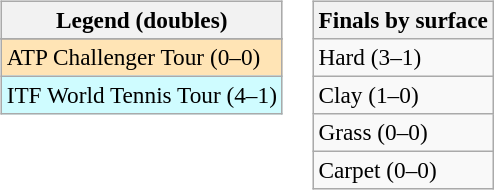<table>
<tr valign=top>
<td><br><table class=wikitable style=font-size:97%>
<tr>
<th>Legend (doubles)</th>
</tr>
<tr bgcolor=e5d1cb>
</tr>
<tr bgcolor=moccasin>
<td>ATP Challenger Tour (0–0)</td>
</tr>
<tr bgcolor=cffcff>
<td>ITF World Tennis Tour (4–1)</td>
</tr>
</table>
</td>
<td><br><table class=wikitable style=font-size:97%>
<tr>
<th>Finals by surface</th>
</tr>
<tr>
<td>Hard (3–1)</td>
</tr>
<tr>
<td>Clay (1–0)</td>
</tr>
<tr>
<td>Grass (0–0)</td>
</tr>
<tr>
<td>Carpet (0–0)</td>
</tr>
</table>
</td>
</tr>
</table>
